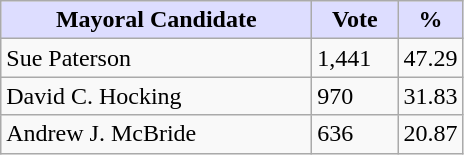<table class="wikitable">
<tr>
<th style="background:#ddf; width:200px;">Mayoral Candidate </th>
<th style="background:#ddf; width:50px;">Vote</th>
<th style="background:#ddf; width:30px;">%</th>
</tr>
<tr>
<td>Sue Paterson</td>
<td>1,441</td>
<td>47.29</td>
</tr>
<tr>
<td>David C. Hocking</td>
<td>970</td>
<td>31.83</td>
</tr>
<tr>
<td>Andrew J. McBride</td>
<td>636</td>
<td>20.87</td>
</tr>
</table>
